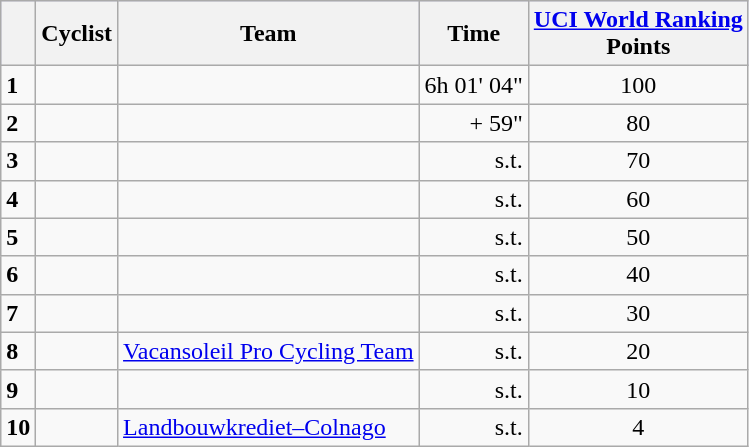<table class="wikitable">
<tr style="background:#ccccff;">
<th></th>
<th>Cyclist</th>
<th>Team</th>
<th>Time</th>
<th><a href='#'>UCI World Ranking</a><br>Points</th>
</tr>
<tr>
<td><strong>1</strong></td>
<td></td>
<td></td>
<td align="right">6h 01' 04"</td>
<td align="center">100</td>
</tr>
<tr>
<td><strong>2</strong></td>
<td></td>
<td></td>
<td align="right">+ 59"</td>
<td align="center">80</td>
</tr>
<tr>
<td><strong>3</strong></td>
<td></td>
<td></td>
<td align="right">s.t.</td>
<td align="center">70</td>
</tr>
<tr>
<td><strong>4</strong></td>
<td></td>
<td></td>
<td align="right">s.t.</td>
<td align="center">60</td>
</tr>
<tr>
<td><strong>5</strong></td>
<td></td>
<td></td>
<td align="right">s.t.</td>
<td align="center">50</td>
</tr>
<tr>
<td><strong>6</strong></td>
<td></td>
<td></td>
<td align="right">s.t.</td>
<td align="center">40</td>
</tr>
<tr>
<td><strong>7</strong></td>
<td></td>
<td></td>
<td align="right">s.t.</td>
<td align="center">30</td>
</tr>
<tr>
<td><strong>8</strong></td>
<td></td>
<td><a href='#'>Vacansoleil Pro Cycling Team</a></td>
<td align="right">s.t.</td>
<td align="center">20</td>
</tr>
<tr>
<td><strong>9</strong></td>
<td></td>
<td></td>
<td align="right">s.t.</td>
<td align="center">10</td>
</tr>
<tr>
<td><strong>10</strong></td>
<td></td>
<td><a href='#'>Landbouwkrediet–Colnago</a></td>
<td align="right">s.t.</td>
<td align="center">4</td>
</tr>
</table>
